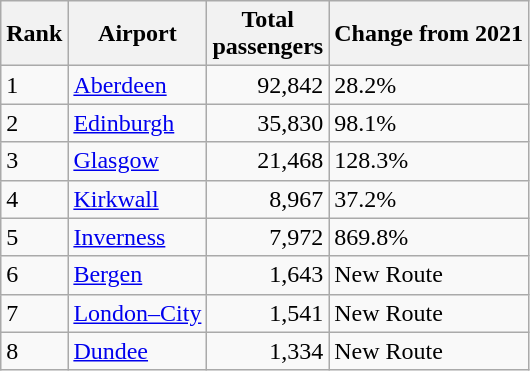<table class="wikitable">
<tr>
<th>Rank</th>
<th>Airport</th>
<th>Total<br>passengers</th>
<th>Change from 2021</th>
</tr>
<tr>
<td>1</td>
<td><a href='#'>Aberdeen</a></td>
<td align='right'>92,842</td>
<td> 28.2%</td>
</tr>
<tr>
<td>2</td>
<td><a href='#'>Edinburgh</a></td>
<td align='right'>35,830</td>
<td> 98.1%</td>
</tr>
<tr>
<td>3</td>
<td><a href='#'>Glasgow</a></td>
<td align='right'>21,468</td>
<td> 128.3%</td>
</tr>
<tr>
<td>4</td>
<td><a href='#'>Kirkwall</a></td>
<td align='right'>8,967</td>
<td> 37.2%</td>
</tr>
<tr>
<td>5</td>
<td><a href='#'>Inverness</a></td>
<td align='right'>7,972</td>
<td> 869.8%</td>
</tr>
<tr>
<td>6</td>
<td><a href='#'>Bergen</a></td>
<td align='right'>1,643</td>
<td> New Route</td>
</tr>
<tr>
<td>7</td>
<td><a href='#'>London–City</a></td>
<td align='right'>1,541</td>
<td> New Route</td>
</tr>
<tr>
<td>8</td>
<td><a href='#'>Dundee</a></td>
<td align='right'>1,334</td>
<td> New Route</td>
</tr>
</table>
